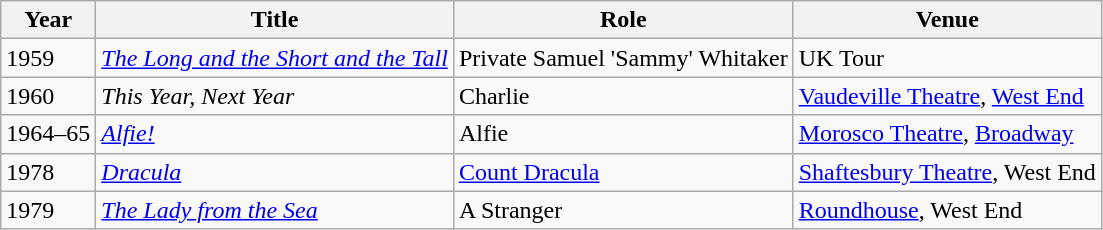<table class = "wikitable unsortable">
<tr>
<th>Year</th>
<th>Title</th>
<th>Role</th>
<th>Venue</th>
</tr>
<tr>
<td>1959</td>
<td><em><a href='#'>The Long and the Short and the Tall</a></em></td>
<td>Private Samuel 'Sammy' Whitaker</td>
<td>UK Tour</td>
</tr>
<tr>
<td>1960</td>
<td><em>This Year, Next Year</em></td>
<td>Charlie</td>
<td><a href='#'>Vaudeville Theatre</a>, <a href='#'>West End</a></td>
</tr>
<tr>
<td>1964–65</td>
<td><em><a href='#'>Alfie!</a></em></td>
<td>Alfie</td>
<td><a href='#'>Morosco Theatre</a>, <a href='#'>Broadway</a></td>
</tr>
<tr>
<td>1978</td>
<td><em><a href='#'>Dracula</a></em></td>
<td><a href='#'>Count Dracula</a></td>
<td><a href='#'>Shaftesbury Theatre</a>, West End</td>
</tr>
<tr>
<td>1979</td>
<td><em><a href='#'>The Lady from the Sea</a></em></td>
<td>A Stranger</td>
<td><a href='#'>Roundhouse</a>, West End</td>
</tr>
</table>
